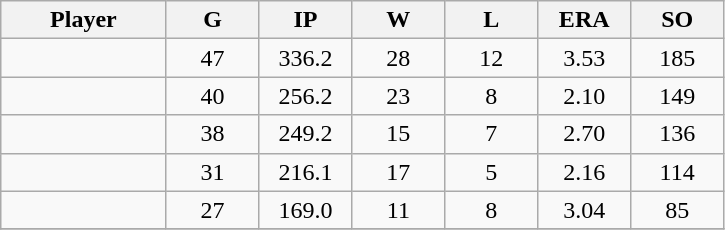<table class="wikitable sortable">
<tr>
<th bgcolor="#DDDDFF" width="16%">Player</th>
<th bgcolor="#DDDDFF" width="9%">G</th>
<th bgcolor="#DDDDFF" width="9%">IP</th>
<th bgcolor="#DDDDFF" width="9%">W</th>
<th bgcolor="#DDDDFF" width="9%">L</th>
<th bgcolor="#DDDDFF" width="9%">ERA</th>
<th bgcolor="#DDDDFF" width="9%">SO</th>
</tr>
<tr align="center">
<td></td>
<td>47</td>
<td>336.2</td>
<td>28</td>
<td>12</td>
<td>3.53</td>
<td>185</td>
</tr>
<tr align="center">
<td></td>
<td>40</td>
<td>256.2</td>
<td>23</td>
<td>8</td>
<td>2.10</td>
<td>149</td>
</tr>
<tr align="center">
<td></td>
<td>38</td>
<td>249.2</td>
<td>15</td>
<td>7</td>
<td>2.70</td>
<td>136</td>
</tr>
<tr align="center">
<td></td>
<td>31</td>
<td>216.1</td>
<td>17</td>
<td>5</td>
<td>2.16</td>
<td>114</td>
</tr>
<tr align="center">
<td></td>
<td>27</td>
<td>169.0</td>
<td>11</td>
<td>8</td>
<td>3.04</td>
<td>85</td>
</tr>
<tr align="center">
</tr>
</table>
